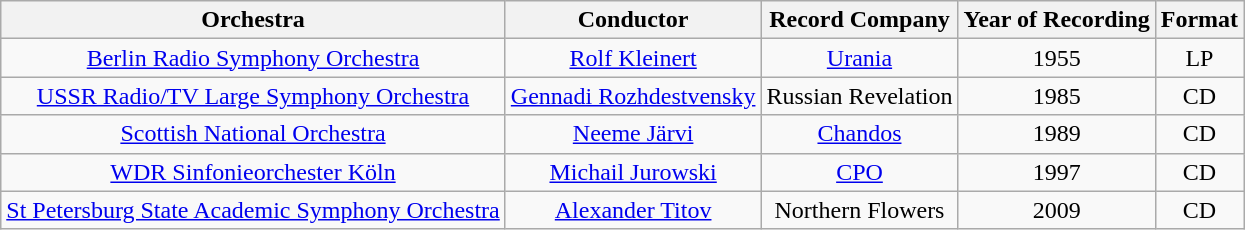<table class="wikitable" style="text-align:center">
<tr>
<th>Orchestra</th>
<th>Conductor</th>
<th>Record Company</th>
<th>Year of Recording</th>
<th>Format</th>
</tr>
<tr>
<td><a href='#'>Berlin Radio Symphony Orchestra</a></td>
<td><a href='#'>Rolf Kleinert</a></td>
<td><a href='#'>Urania</a></td>
<td>1955</td>
<td>LP</td>
</tr>
<tr>
<td><a href='#'>USSR Radio/TV Large Symphony Orchestra</a></td>
<td><a href='#'>Gennadi Rozhdestvensky</a></td>
<td>Russian Revelation</td>
<td>1985</td>
<td>CD</td>
</tr>
<tr>
<td><a href='#'>Scottish National Orchestra</a></td>
<td><a href='#'>Neeme Järvi</a></td>
<td><a href='#'>Chandos</a></td>
<td>1989</td>
<td>CD</td>
</tr>
<tr>
<td><a href='#'>WDR Sinfonieorchester Köln</a></td>
<td><a href='#'>Michail Jurowski</a></td>
<td><a href='#'>CPO</a></td>
<td>1997</td>
<td>CD</td>
</tr>
<tr>
<td><a href='#'>St Petersburg State Academic Symphony Orchestra</a></td>
<td><a href='#'>Alexander Titov</a></td>
<td>Northern Flowers</td>
<td>2009</td>
<td>CD</td>
</tr>
</table>
